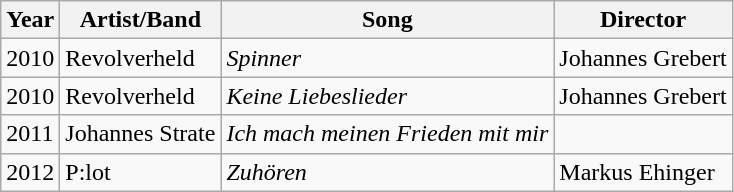<table class="wikitable sortable">
<tr>
<th>Year</th>
<th>Artist/Band</th>
<th>Song</th>
<th>Director</th>
</tr>
<tr>
<td>2010</td>
<td>Revolverheld</td>
<td><em>Spinner</em></td>
<td>Johannes Grebert</td>
</tr>
<tr>
<td>2010</td>
<td>Revolverheld</td>
<td><em>Keine Liebeslieder</em></td>
<td>Johannes Grebert</td>
</tr>
<tr>
<td>2011</td>
<td>Johannes Strate</td>
<td><em>Ich mach meinen Frieden mit mir</em></td>
<td></td>
</tr>
<tr>
<td>2012</td>
<td>P:lot</td>
<td><em>Zuhören</em></td>
<td>Markus Ehinger</td>
</tr>
</table>
